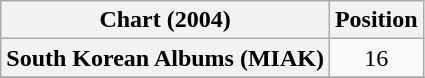<table class="wikitable plainrowheaders">
<tr>
<th>Chart (2004)</th>
<th>Position</th>
</tr>
<tr>
<th scope="row">South Korean Albums (MIAK)</th>
<td style="text-align:center;">16</td>
</tr>
<tr>
</tr>
</table>
